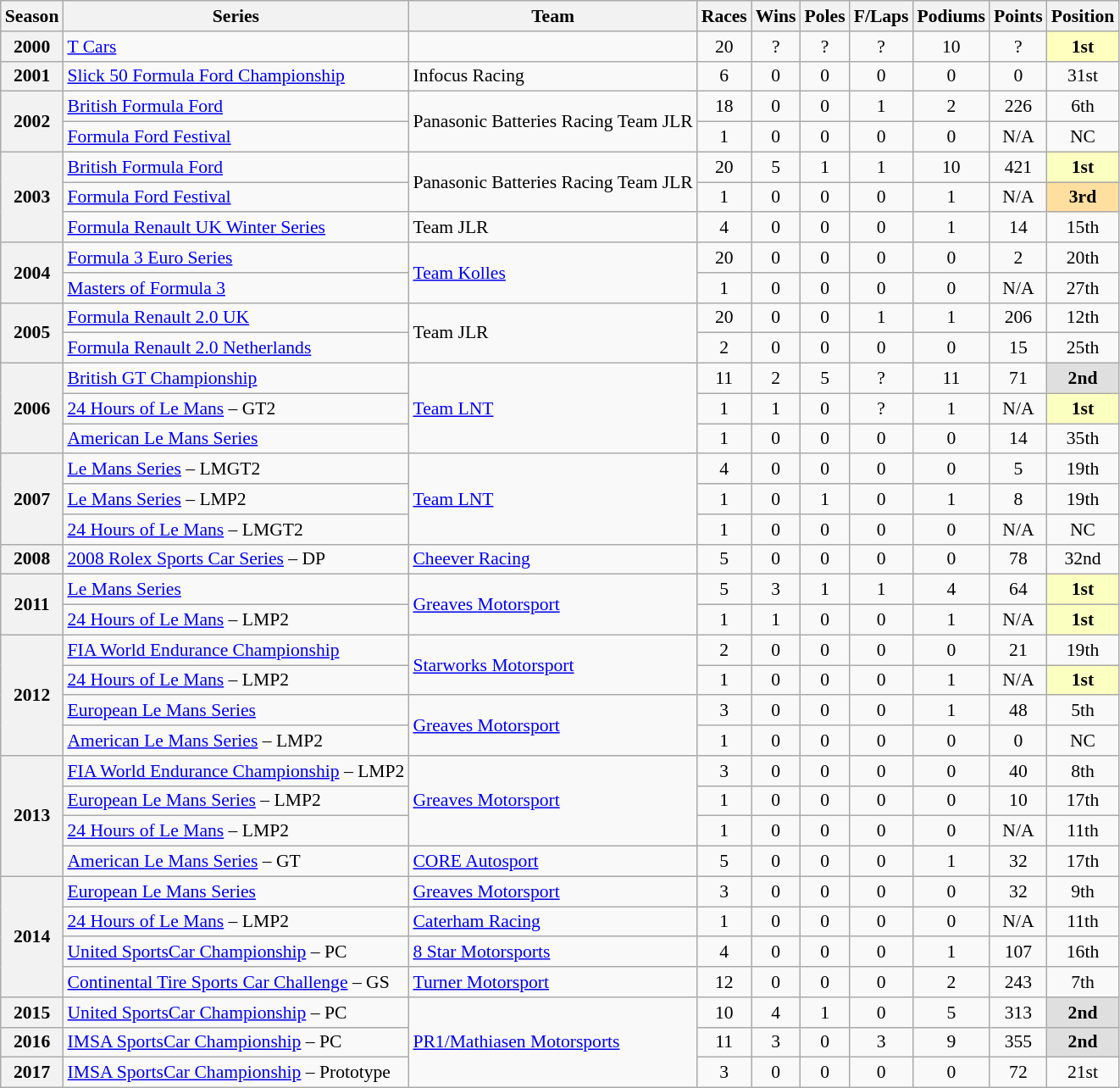<table class="wikitable" style="font-size: 90%; text-align:center">
<tr>
<th>Season</th>
<th>Series</th>
<th>Team</th>
<th>Races</th>
<th>Wins</th>
<th>Poles</th>
<th>F/Laps</th>
<th>Podiums</th>
<th>Points</th>
<th>Position</th>
</tr>
<tr>
<th>2000</th>
<td align=left><a href='#'>T Cars</a></td>
<td></td>
<td>20</td>
<td>?</td>
<td>?</td>
<td>?</td>
<td>10</td>
<td>?</td>
<td style="background:#FFFFBF;"><strong>1st</strong></td>
</tr>
<tr>
<th>2001</th>
<td align=left><a href='#'>Slick 50 Formula Ford Championship</a></td>
<td align=left>Infocus Racing</td>
<td>6</td>
<td>0</td>
<td>0</td>
<td>0</td>
<td>0</td>
<td>0</td>
<td>31st</td>
</tr>
<tr>
<th rowspan=2>2002</th>
<td align=left><a href='#'>British Formula Ford</a></td>
<td align=left rowspan=2>Panasonic Batteries Racing Team JLR</td>
<td>18</td>
<td>0</td>
<td>0</td>
<td>1</td>
<td>2</td>
<td>226</td>
<td>6th</td>
</tr>
<tr>
<td align=left><a href='#'>Formula Ford Festival</a></td>
<td>1</td>
<td>0</td>
<td>0</td>
<td>0</td>
<td>0</td>
<td>N/A</td>
<td>NC</td>
</tr>
<tr>
<th rowspan=3>2003</th>
<td align=left><a href='#'>British Formula Ford</a></td>
<td align=left rowspan=2>Panasonic Batteries Racing Team JLR</td>
<td>20</td>
<td>5</td>
<td>1</td>
<td>1</td>
<td>10</td>
<td>421</td>
<td style="background:#FBFFBF;"><strong>1st</strong></td>
</tr>
<tr>
<td align=left><a href='#'>Formula Ford Festival</a></td>
<td>1</td>
<td>0</td>
<td>0</td>
<td>0</td>
<td>1</td>
<td>N/A</td>
<td style="background:#FFDF9F;"><strong>3rd</strong></td>
</tr>
<tr>
<td align=left><a href='#'>Formula Renault UK Winter Series</a></td>
<td align=left>Team JLR</td>
<td>4</td>
<td>0</td>
<td>0</td>
<td>0</td>
<td>1</td>
<td>14</td>
<td>15th</td>
</tr>
<tr>
<th rowspan=2>2004</th>
<td align=left><a href='#'>Formula 3 Euro Series</a></td>
<td align=left rowspan=2><a href='#'>Team Kolles</a></td>
<td>20</td>
<td>0</td>
<td>0</td>
<td>0</td>
<td>0</td>
<td>2</td>
<td>20th</td>
</tr>
<tr>
<td align=left><a href='#'>Masters of Formula 3</a></td>
<td>1</td>
<td>0</td>
<td>0</td>
<td>0</td>
<td>0</td>
<td>N/A</td>
<td>27th</td>
</tr>
<tr>
<th rowspan=2>2005</th>
<td align=left><a href='#'>Formula Renault 2.0 UK</a></td>
<td align=left rowspan=2>Team JLR</td>
<td>20</td>
<td>0</td>
<td>0</td>
<td>1</td>
<td>1</td>
<td>206</td>
<td>12th</td>
</tr>
<tr>
<td align=left><a href='#'>Formula Renault 2.0 Netherlands</a></td>
<td>2</td>
<td>0</td>
<td>0</td>
<td>0</td>
<td>0</td>
<td>15</td>
<td>25th</td>
</tr>
<tr>
<th rowspan=3>2006</th>
<td align=left><a href='#'>British GT Championship</a></td>
<td align=left rowspan=3><a href='#'>Team LNT</a></td>
<td>11</td>
<td>2</td>
<td>5</td>
<td>?</td>
<td>11</td>
<td>71</td>
<td style="background:#dfdfdf;"><strong>2nd</strong></td>
</tr>
<tr>
<td align=left><a href='#'>24 Hours of Le Mans</a> – GT2</td>
<td>1</td>
<td>1</td>
<td>0</td>
<td>?</td>
<td>1</td>
<td>N/A</td>
<td style="background:#FBFFBF;"><strong>1st</strong></td>
</tr>
<tr>
<td align=left><a href='#'>American Le Mans Series</a></td>
<td>1</td>
<td>0</td>
<td>0</td>
<td>0</td>
<td>0</td>
<td>14</td>
<td>35th</td>
</tr>
<tr>
<th rowspan=3>2007</th>
<td align=left><a href='#'>Le Mans Series</a> – LMGT2</td>
<td align=left rowspan=3><a href='#'>Team LNT</a></td>
<td>4</td>
<td>0</td>
<td>0</td>
<td>0</td>
<td>0</td>
<td>5</td>
<td>19th</td>
</tr>
<tr>
<td align=left><a href='#'>Le Mans Series</a> – LMP2</td>
<td>1</td>
<td>0</td>
<td>1</td>
<td>0</td>
<td>1</td>
<td>8</td>
<td>19th</td>
</tr>
<tr>
<td align=left><a href='#'>24 Hours of Le Mans</a> – LMGT2</td>
<td>1</td>
<td>0</td>
<td>0</td>
<td>0</td>
<td>0</td>
<td>N/A</td>
<td>NC</td>
</tr>
<tr>
<th>2008</th>
<td align=left><a href='#'>2008 Rolex Sports Car Series</a> – DP</td>
<td align=left><a href='#'>Cheever Racing</a></td>
<td>5</td>
<td>0</td>
<td>0</td>
<td>0</td>
<td>0</td>
<td>78</td>
<td>32nd</td>
</tr>
<tr>
<th rowspan=2>2011</th>
<td align=left><a href='#'>Le Mans Series</a></td>
<td align=left rowspan=2><a href='#'>Greaves Motorsport</a></td>
<td>5</td>
<td>3</td>
<td>1</td>
<td>1</td>
<td>4</td>
<td>64</td>
<td style="background:#FBFFBF;"><strong>1st</strong></td>
</tr>
<tr>
<td align=left><a href='#'>24 Hours of Le Mans</a> – LMP2</td>
<td>1</td>
<td>1</td>
<td>0</td>
<td>0</td>
<td>1</td>
<td>N/A</td>
<td style="background:#FBFFBF;"><strong>1st</strong></td>
</tr>
<tr>
<th rowspan=4>2012</th>
<td align=left><a href='#'>FIA World Endurance Championship</a></td>
<td align=left rowspan=2><a href='#'>Starworks Motorsport</a></td>
<td>2</td>
<td>0</td>
<td>0</td>
<td>0</td>
<td>0</td>
<td>21</td>
<td>19th</td>
</tr>
<tr>
<td align=left><a href='#'>24 Hours of Le Mans</a> – LMP2</td>
<td>1</td>
<td>0</td>
<td>0</td>
<td>0</td>
<td>1</td>
<td>N/A</td>
<td style="background:#FBFFBF;"><strong>1st</strong></td>
</tr>
<tr>
<td align=left><a href='#'>European Le Mans Series</a></td>
<td align=left rowspan=2><a href='#'>Greaves Motorsport</a></td>
<td>3</td>
<td>0</td>
<td>0</td>
<td>0</td>
<td>1</td>
<td>48</td>
<td>5th</td>
</tr>
<tr>
<td align=left><a href='#'>American Le Mans Series</a> – LMP2</td>
<td>1</td>
<td>0</td>
<td>0</td>
<td>0</td>
<td>0</td>
<td>0</td>
<td>NC</td>
</tr>
<tr>
<th rowspan=4>2013</th>
<td align=left><a href='#'>FIA World Endurance Championship</a> – LMP2</td>
<td align=left rowspan=3><a href='#'>Greaves Motorsport</a></td>
<td>3</td>
<td>0</td>
<td>0</td>
<td>0</td>
<td>0</td>
<td>40</td>
<td>8th</td>
</tr>
<tr>
<td align=left><a href='#'>European Le Mans Series</a> – LMP2</td>
<td>1</td>
<td>0</td>
<td>0</td>
<td>0</td>
<td>0</td>
<td>10</td>
<td>17th</td>
</tr>
<tr>
<td align=left><a href='#'>24 Hours of Le Mans</a> – LMP2</td>
<td>1</td>
<td>0</td>
<td>0</td>
<td>0</td>
<td>0</td>
<td>N/A</td>
<td>11th</td>
</tr>
<tr>
<td align=left><a href='#'>American Le Mans Series</a> – GT</td>
<td align=left><a href='#'>CORE Autosport</a></td>
<td>5</td>
<td>0</td>
<td>0</td>
<td>0</td>
<td>1</td>
<td>32</td>
<td>17th</td>
</tr>
<tr>
<th rowspan=4>2014</th>
<td align=left><a href='#'>European Le Mans Series</a></td>
<td align=left><a href='#'>Greaves Motorsport</a></td>
<td>3</td>
<td>0</td>
<td>0</td>
<td>0</td>
<td>0</td>
<td>32</td>
<td>9th</td>
</tr>
<tr>
<td align=left><a href='#'>24 Hours of Le Mans</a> – LMP2</td>
<td align=left><a href='#'>Caterham Racing</a></td>
<td>1</td>
<td>0</td>
<td>0</td>
<td>0</td>
<td>0</td>
<td>N/A</td>
<td>11th</td>
</tr>
<tr>
<td align=left><a href='#'>United SportsCar Championship</a> – PC</td>
<td align=left><a href='#'>8 Star Motorsports</a></td>
<td>4</td>
<td>0</td>
<td>0</td>
<td>0</td>
<td>1</td>
<td>107</td>
<td>16th</td>
</tr>
<tr>
<td align=left><a href='#'>Continental Tire Sports Car Challenge</a> – GS</td>
<td align=left><a href='#'>Turner Motorsport</a></td>
<td>12</td>
<td>0</td>
<td>0</td>
<td>0</td>
<td>2</td>
<td>243</td>
<td>7th</td>
</tr>
<tr>
<th>2015</th>
<td align=left><a href='#'>United SportsCar Championship</a> – PC</td>
<td align=left rowspan=3><a href='#'>PR1/Mathiasen Motorsports</a></td>
<td>10</td>
<td>4</td>
<td>1</td>
<td>0</td>
<td>5</td>
<td>313</td>
<td style="background:#dfdfdf;"><strong>2nd</strong></td>
</tr>
<tr>
<th>2016</th>
<td align=left><a href='#'>IMSA SportsCar Championship</a> – PC</td>
<td>11</td>
<td>3</td>
<td>0</td>
<td>3</td>
<td>9</td>
<td>355</td>
<td style="background:#dfdfdf;"><strong>2nd</strong></td>
</tr>
<tr>
<th>2017</th>
<td align=left><a href='#'>IMSA SportsCar Championship</a> – Prototype</td>
<td>3</td>
<td>0</td>
<td>0</td>
<td>0</td>
<td>0</td>
<td>72</td>
<td>21st</td>
</tr>
</table>
